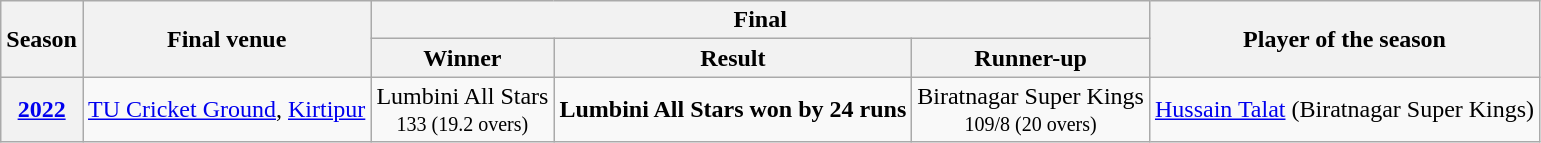<table class="wikitable" style="text-align: center;">
<tr>
<th rowspan="2">Season</th>
<th rowspan="2">Final venue</th>
<th colspan="3">Final</th>
<th rowspan="2">Player of the season</th>
</tr>
<tr>
<th>Winner</th>
<th>Result</th>
<th>Runner-up</th>
</tr>
<tr>
<th><a href='#'>2022</a></th>
<td><a href='#'>TU Cricket Ground</a>, <a href='#'>Kirtipur</a></td>
<td>Lumbini All Stars<br><small>133 (19.2 overs)</small></td>
<td><strong>Lumbini All Stars won by 24 runs</strong><br></td>
<td>Biratnagar Super Kings<br><small>109/8 (20 overs)</small></td>
<td><a href='#'>Hussain Talat</a> (Biratnagar Super Kings)</td>
</tr>
</table>
